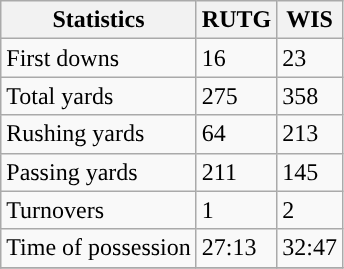<table class="wikitable">
<tr>
<th>Statistics</th>
<th>RUTG</th>
<th>WIS</th>
</tr>
<tr>
<td>First downs</td>
<td>16</td>
<td>23</td>
</tr>
<tr>
<td>Total yards</td>
<td>275</td>
<td>358</td>
</tr>
<tr>
<td>Rushing yards</td>
<td>64</td>
<td>213</td>
</tr>
<tr>
<td>Passing yards</td>
<td>211</td>
<td>145</td>
</tr>
<tr>
<td>Turnovers</td>
<td>1</td>
<td>2</td>
</tr>
<tr>
<td>Time of possession</td>
<td>27:13</td>
<td>32:47</td>
</tr>
<tr>
</tr>
</table>
